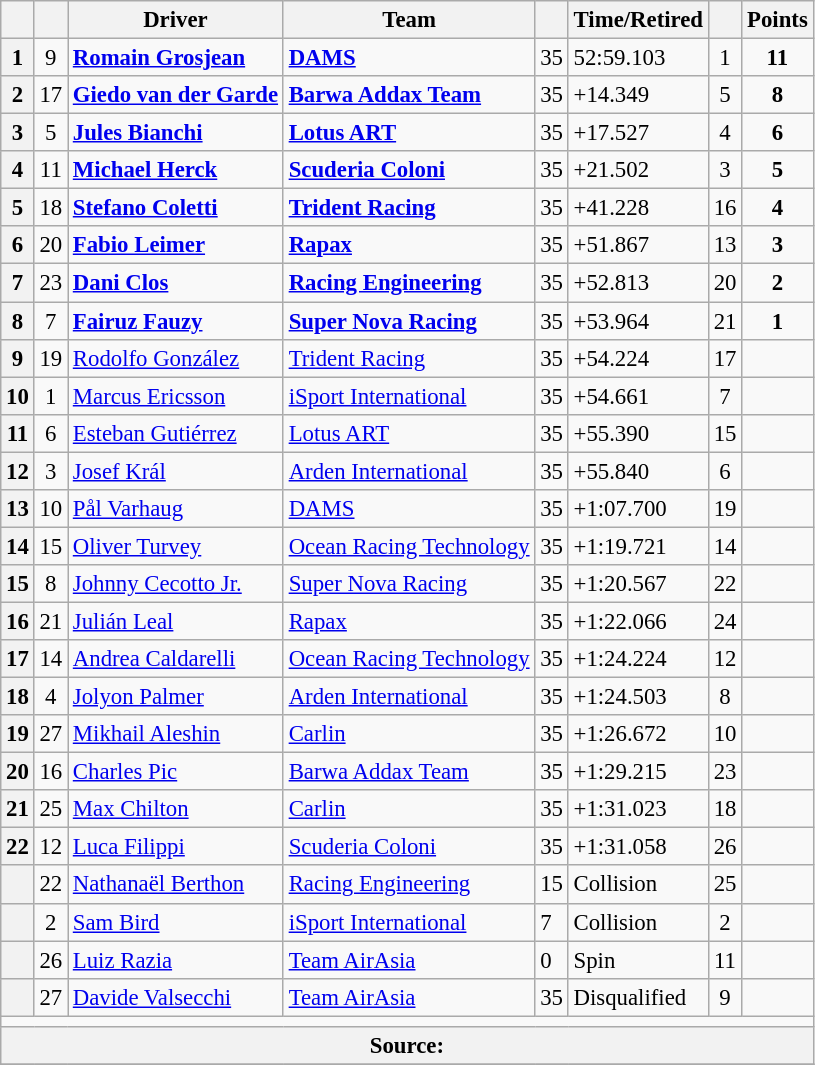<table class="wikitable sortable" style="font-size:95%">
<tr>
<th scope="col"></th>
<th scope="col"></th>
<th scope="col">Driver</th>
<th scope="col">Team</th>
<th scope="col" class="unsortable"></th>
<th scope="col" class="unsortable">Time/Retired</th>
<th scope="col"></th>
<th scope="col">Points</th>
</tr>
<tr>
<th scope="row">1</th>
<td align="center">9</td>
<td data-sort-value="GRO"> <strong><a href='#'>Romain Grosjean</a></strong></td>
<td><strong><a href='#'>DAMS</a></strong></td>
<td>35</td>
<td>52:59.103</td>
<td align="center">1</td>
<td align="center"><strong>11</strong></td>
</tr>
<tr>
<th scope="row">2</th>
<td align="center">17</td>
<td data-sort-value="VAN"> <strong><a href='#'>Giedo van der Garde</a></strong></td>
<td><strong><a href='#'>Barwa Addax Team</a></strong></td>
<td>35</td>
<td>+14.349</td>
<td align="center">5</td>
<td align="center"><strong>8</strong></td>
</tr>
<tr>
<th scope="row">3</th>
<td align="center">5</td>
<td data-sort-value="BIA"> <strong><a href='#'>Jules Bianchi</a></strong></td>
<td><strong><a href='#'>Lotus ART</a></strong></td>
<td>35</td>
<td>+17.527</td>
<td align="center">4</td>
<td align="center"><strong>6</strong></td>
</tr>
<tr>
<th scope="row">4</th>
<td align="center">11</td>
<td data-sort-value="HER"> <strong><a href='#'>Michael Herck</a></strong></td>
<td><strong><a href='#'>Scuderia Coloni</a></strong></td>
<td>35</td>
<td>+21.502</td>
<td align="center">3</td>
<td align="center"><strong>5</strong></td>
</tr>
<tr>
<th scope="row">5</th>
<td align="center">18</td>
<td data-sort-value="COL"> <strong><a href='#'>Stefano Coletti</a></strong></td>
<td><strong><a href='#'>Trident Racing</a></strong></td>
<td>35</td>
<td>+41.228</td>
<td align="center">16</td>
<td align="center"><strong>4</strong></td>
</tr>
<tr>
<th scope="row">6</th>
<td align="center">20</td>
<td data-sort-value="LEI"> <strong><a href='#'>Fabio Leimer</a></strong></td>
<td><strong><a href='#'>Rapax</a></strong></td>
<td>35</td>
<td>+51.867</td>
<td align="center">13</td>
<td align="center"><strong>3</strong></td>
</tr>
<tr>
<th scope="row">7</th>
<td align="center">23</td>
<td data-sort-value="CLO"> <strong><a href='#'>Dani Clos</a></strong></td>
<td><strong><a href='#'>Racing Engineering</a></strong></td>
<td>35</td>
<td>+52.813</td>
<td align="center">20</td>
<td align="center"><strong>2</strong></td>
</tr>
<tr>
<th scope="row">8</th>
<td align="center">7</td>
<td data-sort-value="FAU"> <strong><a href='#'>Fairuz Fauzy</a></strong></td>
<td><strong><a href='#'>Super Nova Racing</a></strong></td>
<td>35</td>
<td>+53.964</td>
<td align="center">21</td>
<td align="center"><strong>1</strong></td>
</tr>
<tr>
<th scope="row">9</th>
<td align="center">19</td>
<td data-sort-value="GON"> <a href='#'>Rodolfo González</a></td>
<td><a href='#'>Trident Racing</a></td>
<td>35</td>
<td>+54.224</td>
<td align="center">17</td>
<td></td>
</tr>
<tr>
<th scope="row">10</th>
<td align="center">1</td>
<td data-sort-value="ERI"> <a href='#'>Marcus Ericsson</a></td>
<td><a href='#'>iSport International</a></td>
<td>35</td>
<td>+54.661</td>
<td align="center">7</td>
<td></td>
</tr>
<tr>
<th scope="row">11</th>
<td align="center">6</td>
<td data-sort-value="GUT"> <a href='#'>Esteban Gutiérrez</a></td>
<td><a href='#'>Lotus ART</a></td>
<td>35</td>
<td>+55.390</td>
<td align="center">15</td>
<td></td>
</tr>
<tr>
<th scope="row">12</th>
<td align="center">3</td>
<td data-sort-value="KRA"> <a href='#'>Josef Král</a></td>
<td><a href='#'>Arden International</a></td>
<td>35</td>
<td>+55.840</td>
<td align="center">6</td>
<td></td>
</tr>
<tr>
<th scope="row">13</th>
<td align="center">10</td>
<td data-sort-value="VAR"> <a href='#'>Pål Varhaug</a></td>
<td><a href='#'>DAMS</a></td>
<td>35</td>
<td>+1:07.700</td>
<td align="center">19</td>
<td></td>
</tr>
<tr>
<th scope="row">14</th>
<td align="center">15</td>
<td data-sort-value="TUR"> <a href='#'>Oliver Turvey</a></td>
<td><a href='#'>Ocean Racing Technology</a></td>
<td>35</td>
<td>+1:19.721</td>
<td align="center">14</td>
<td></td>
</tr>
<tr>
<th scope="row">15</th>
<td align="center">8</td>
<td data-sort-value="CEC"> <a href='#'>Johnny Cecotto Jr.</a></td>
<td><a href='#'>Super Nova Racing</a></td>
<td>35</td>
<td>+1:20.567</td>
<td align="center">22</td>
<td></td>
</tr>
<tr>
<th scope="row">16</th>
<td align="center">21</td>
<td data-sort-value="LEA"> <a href='#'>Julián Leal</a></td>
<td><a href='#'>Rapax</a></td>
<td>35</td>
<td>+1:22.066</td>
<td align="center">24</td>
<td></td>
</tr>
<tr>
<th scope="row">17</th>
<td align="center">14</td>
<td data-sort-value="CAL"> <a href='#'>Andrea Caldarelli</a></td>
<td><a href='#'>Ocean Racing Technology</a></td>
<td>35</td>
<td>+1:24.224</td>
<td align="center">12</td>
<td></td>
</tr>
<tr>
<th scope="row">18</th>
<td align="center">4</td>
<td data-sort-value="PAL"> <a href='#'>Jolyon Palmer</a></td>
<td><a href='#'>Arden International</a></td>
<td>35</td>
<td>+1:24.503</td>
<td align="center">8</td>
<td></td>
</tr>
<tr>
<th scope="row">19</th>
<td align="center">27</td>
<td data-sort-value="ALE"> <a href='#'>Mikhail Aleshin</a></td>
<td><a href='#'>Carlin</a></td>
<td>35</td>
<td>+1:26.672</td>
<td align="center">10</td>
<td></td>
</tr>
<tr>
<th scope="row">20</th>
<td align="center">16</td>
<td data-sort-value="PIC"> <a href='#'>Charles Pic</a></td>
<td><a href='#'>Barwa Addax Team</a></td>
<td>35</td>
<td>+1:29.215</td>
<td align="center">23</td>
<td></td>
</tr>
<tr>
<th scope="row">21</th>
<td align="center">25</td>
<td data-sort-value="CHI"> <a href='#'>Max Chilton</a></td>
<td><a href='#'>Carlin</a></td>
<td>35</td>
<td>+1:31.023</td>
<td align="center">18</td>
<td></td>
</tr>
<tr>
<th scope="row">22</th>
<td align="center">12</td>
<td data-sort-value="FIL"> <a href='#'>Luca Filippi</a></td>
<td><a href='#'>Scuderia Coloni</a></td>
<td>35</td>
<td>+1:31.058</td>
<td align="center">26</td>
<td></td>
</tr>
<tr>
<th scope="row"  data-sort-value="23"></th>
<td align="center">22</td>
<td data-sort-value="BER"> <a href='#'>Nathanaël Berthon</a></td>
<td><a href='#'>Racing Engineering</a></td>
<td>15</td>
<td>Collision</td>
<td align="center">25</td>
<td></td>
</tr>
<tr>
<th scope="row" data-sort-value="24"></th>
<td align="center">2</td>
<td data-sort-value="BIR"> <a href='#'>Sam Bird</a></td>
<td><a href='#'>iSport International</a></td>
<td>7</td>
<td>Collision</td>
<td align="center">2</td>
<td></td>
</tr>
<tr>
<th scope="row" data-sort-value="25"></th>
<td align="center">26</td>
<td data-sort-value="RAZ"> <a href='#'>Luiz Razia</a></td>
<td><a href='#'>Team AirAsia</a></td>
<td>0</td>
<td>Spin</td>
<td align="center">11</td>
<td></td>
</tr>
<tr>
<th scope="row" data-sort-value="26"></th>
<td align="center">27</td>
<td data-sort-value="VAL"> <a href='#'>Davide Valsecchi</a></td>
<td><a href='#'>Team AirAsia</a></td>
<td>35</td>
<td>Disqualified</td>
<td align="center">9</td>
<td></td>
</tr>
<tr class="sortbottom">
<td colspan=8></td>
</tr>
<tr class="sortbottom">
<th colspan="8">Source:</th>
</tr>
<tr>
</tr>
</table>
